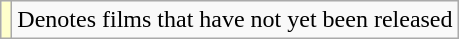<table class="wikitable">
<tr>
<td style="background:#ffc;"></td>
<td>Denotes films that have not yet been released</td>
</tr>
</table>
